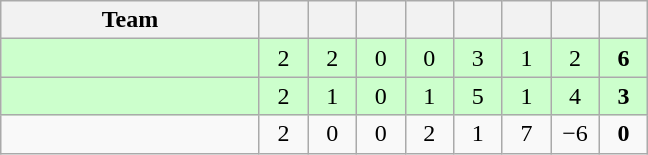<table class=wikitable style="text-align:center">
<tr>
<th width=165>Team</th>
<th width=25></th>
<th width=25></th>
<th width=25></th>
<th width=25></th>
<th width=25></th>
<th width=25></th>
<th width=25></th>
<th width=25></th>
</tr>
<tr style="background:#ccffcc">
<td style="text-align:left"></td>
<td>2</td>
<td>2</td>
<td>0</td>
<td>0</td>
<td>3</td>
<td>1</td>
<td>2</td>
<td><strong>6</strong></td>
</tr>
<tr style="background:#ccffcc">
<td style="text-align:left"></td>
<td>2</td>
<td>1</td>
<td>0</td>
<td>1</td>
<td>5</td>
<td>1</td>
<td>4</td>
<td><strong>3</strong></td>
</tr>
<tr>
<td style="text-align:left"></td>
<td>2</td>
<td>0</td>
<td>0</td>
<td>2</td>
<td>1</td>
<td>7</td>
<td>−6</td>
<td><strong>0</strong></td>
</tr>
</table>
